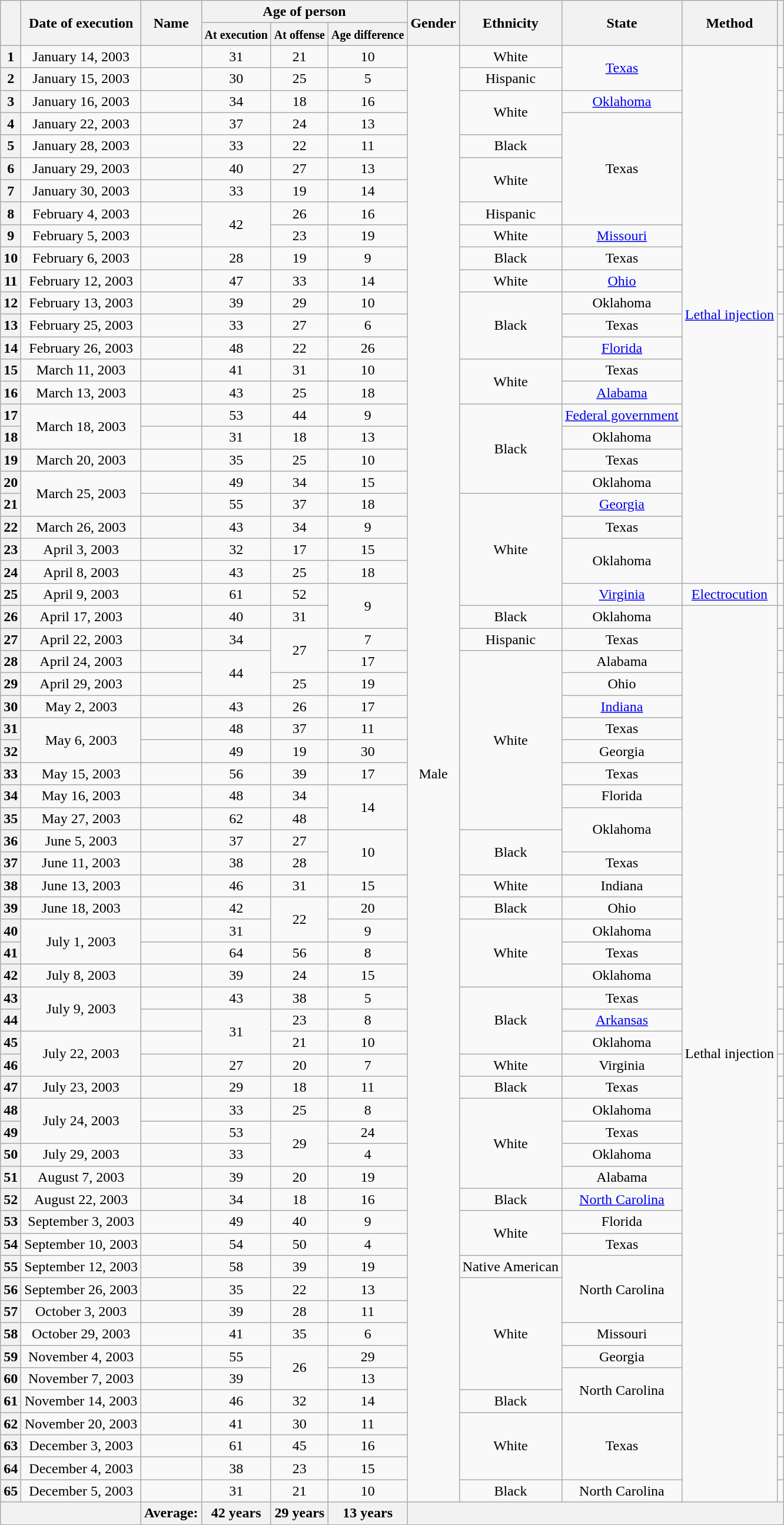<table class="wikitable sortable" style="text-align:center;">
<tr>
<th scope="col" rowspan="2"></th>
<th scope="col" rowspan="2" data-sort-type="date">Date of execution</th>
<th scope="col" rowspan="2">Name</th>
<th scope="col" colspan="3">Age of person</th>
<th scope="col" rowspan="2">Gender</th>
<th scope="col" rowspan="2">Ethnicity</th>
<th scope="col" rowspan="2">State</th>
<th scope="col" rowspan="2">Method</th>
<th scope="col" rowspan="2"></th>
</tr>
<tr>
<th scope="col"><small>At execution</small></th>
<th scope="col"><small>At offense</small></th>
<th scope="col"><small>Age difference</small></th>
</tr>
<tr>
<th scope="row">1</th>
<td>January 14, 2003</td>
<td></td>
<td>31 </td>
<td>21</td>
<td>10</td>
<td rowspan="65">Male</td>
<td>White</td>
<td rowspan="2"><a href='#'>Texas</a></td>
<td rowspan="24"><a href='#'>Lethal injection</a></td>
<td></td>
</tr>
<tr>
<th scope="row">2</th>
<td>January 15, 2003</td>
<td></td>
<td>30 </td>
<td>25</td>
<td>5</td>
<td>Hispanic</td>
<td></td>
</tr>
<tr>
<th scope="row">3</th>
<td>January 16, 2003</td>
<td></td>
<td>34 </td>
<td>18</td>
<td>16</td>
<td rowspan="2">White</td>
<td><a href='#'>Oklahoma</a></td>
<td></td>
</tr>
<tr>
<th scope="row">4</th>
<td>January 22, 2003</td>
<td></td>
<td>37 </td>
<td>24</td>
<td>13</td>
<td rowspan="5">Texas</td>
<td></td>
</tr>
<tr>
<th scope="row">5</th>
<td>January 28, 2003</td>
<td></td>
<td>33 </td>
<td>22</td>
<td>11</td>
<td>Black</td>
<td></td>
</tr>
<tr>
<th scope="row">6</th>
<td>January 29, 2003</td>
<td></td>
<td>40 </td>
<td>27</td>
<td>13</td>
<td rowspan="2">White</td>
<td></td>
</tr>
<tr>
<th scope="row">7</th>
<td>January 30, 2003</td>
<td></td>
<td>33 </td>
<td>19</td>
<td>14</td>
<td></td>
</tr>
<tr>
<th scope="row">8</th>
<td>February 4, 2003</td>
<td></td>
<td rowspan="2">42 </td>
<td>26</td>
<td>16</td>
<td>Hispanic</td>
<td></td>
</tr>
<tr>
<th scope="row">9</th>
<td>February 5, 2003</td>
<td></td>
<td>23 </td>
<td>19</td>
<td>White</td>
<td><a href='#'>Missouri</a></td>
<td></td>
</tr>
<tr>
<th scope="row">10</th>
<td>February 6, 2003</td>
<td></td>
<td>28 </td>
<td>19</td>
<td>9</td>
<td>Black</td>
<td>Texas</td>
<td></td>
</tr>
<tr>
<th scope="row">11</th>
<td>February 12, 2003</td>
<td></td>
<td>47 </td>
<td>33</td>
<td>14</td>
<td>White</td>
<td><a href='#'>Ohio</a></td>
<td></td>
</tr>
<tr>
<th scope="row">12</th>
<td>February 13, 2003</td>
<td></td>
<td>39 </td>
<td>29</td>
<td>10</td>
<td rowspan="3">Black</td>
<td>Oklahoma</td>
<td></td>
</tr>
<tr>
<th scope="row">13</th>
<td>February 25, 2003</td>
<td></td>
<td>33 </td>
<td>27</td>
<td>6</td>
<td>Texas</td>
<td></td>
</tr>
<tr>
<th scope="row">14</th>
<td>February 26, 2003</td>
<td></td>
<td>48 </td>
<td>22</td>
<td>26</td>
<td><a href='#'>Florida</a></td>
<td></td>
</tr>
<tr>
<th scope="row">15</th>
<td>March 11, 2003</td>
<td></td>
<td>41 </td>
<td>31</td>
<td>10</td>
<td rowspan="2">White</td>
<td>Texas</td>
<td></td>
</tr>
<tr>
<th scope="row">16</th>
<td>March 13, 2003</td>
<td></td>
<td>43 </td>
<td>25</td>
<td>18</td>
<td><a href='#'>Alabama</a></td>
<td></td>
</tr>
<tr>
<th scope="row">17</th>
<td rowspan="2">March 18, 2003</td>
<td></td>
<td>53 </td>
<td>44</td>
<td>9</td>
<td rowspan="4">Black</td>
<td><a href='#'>Federal government</a></td>
<td></td>
</tr>
<tr>
<th scope="row">18</th>
<td></td>
<td>31 </td>
<td>18</td>
<td>13</td>
<td>Oklahoma</td>
<td></td>
</tr>
<tr>
<th scope="row">19</th>
<td>March 20, 2003</td>
<td></td>
<td>35 </td>
<td>25</td>
<td>10</td>
<td>Texas</td>
<td></td>
</tr>
<tr>
<th scope="row">20</th>
<td rowspan="2">March 25, 2003</td>
<td></td>
<td>49 </td>
<td>34</td>
<td>15</td>
<td>Oklahoma</td>
<td></td>
</tr>
<tr>
<th scope="row">21</th>
<td></td>
<td>55 </td>
<td>37</td>
<td>18</td>
<td rowspan="5">White</td>
<td><a href='#'>Georgia</a></td>
<td></td>
</tr>
<tr>
<th scope="row">22</th>
<td>March 26, 2003</td>
<td></td>
<td>43 </td>
<td>34</td>
<td>9</td>
<td>Texas</td>
<td></td>
</tr>
<tr>
<th scope="row">23</th>
<td>April 3, 2003</td>
<td></td>
<td>32 </td>
<td>17</td>
<td>15</td>
<td rowspan="2">Oklahoma</td>
<td></td>
</tr>
<tr>
<th scope="row">24</th>
<td>April 8, 2003</td>
<td></td>
<td>43 </td>
<td>25</td>
<td>18</td>
<td></td>
</tr>
<tr>
<th scope="row">25</th>
<td>April 9, 2003</td>
<td></td>
<td>61 </td>
<td>52</td>
<td rowspan="2">9</td>
<td><a href='#'>Virginia</a></td>
<td><a href='#'>Electrocution</a></td>
<td></td>
</tr>
<tr>
<th scope="row">26</th>
<td>April 17, 2003</td>
<td></td>
<td>40 </td>
<td>31</td>
<td>Black</td>
<td>Oklahoma</td>
<td rowspan="40">Lethal injection</td>
<td></td>
</tr>
<tr>
<th scope="row">27</th>
<td>April 22, 2003</td>
<td></td>
<td>34 </td>
<td rowspan="2">27</td>
<td>7</td>
<td>Hispanic</td>
<td>Texas</td>
<td></td>
</tr>
<tr>
<th scope="row">28</th>
<td>April 24, 2003</td>
<td></td>
<td rowspan="2">44 </td>
<td>17</td>
<td rowspan="8">White</td>
<td>Alabama</td>
<td></td>
</tr>
<tr>
<th scope="row">29</th>
<td>April 29, 2003</td>
<td></td>
<td>25 </td>
<td>19</td>
<td>Ohio</td>
<td></td>
</tr>
<tr>
<th scope="row">30</th>
<td>May 2, 2003</td>
<td></td>
<td>43 </td>
<td>26</td>
<td>17</td>
<td><a href='#'>Indiana</a></td>
<td></td>
</tr>
<tr>
<th scope="row">31</th>
<td rowspan="2">May 6, 2003</td>
<td></td>
<td>48 </td>
<td>37</td>
<td>11</td>
<td>Texas</td>
<td></td>
</tr>
<tr>
<th scope="row">32</th>
<td></td>
<td>49 </td>
<td>19</td>
<td>30</td>
<td>Georgia</td>
<td></td>
</tr>
<tr>
<th scope="row">33</th>
<td>May 15, 2003</td>
<td></td>
<td>56 </td>
<td>39</td>
<td>17</td>
<td>Texas</td>
<td></td>
</tr>
<tr>
<th scope="row">34</th>
<td>May 16, 2003</td>
<td></td>
<td>48 </td>
<td>34</td>
<td rowspan="2">14</td>
<td>Florida</td>
<td></td>
</tr>
<tr>
<th scope="row">35</th>
<td>May 27, 2003</td>
<td></td>
<td>62 </td>
<td>48</td>
<td rowspan="2">Oklahoma</td>
<td></td>
</tr>
<tr>
<th scope="row">36</th>
<td>June 5, 2003</td>
<td></td>
<td>37 </td>
<td>27</td>
<td rowspan="2">10</td>
<td rowspan="2">Black</td>
<td></td>
</tr>
<tr>
<th scope="row">37</th>
<td>June 11, 2003</td>
<td></td>
<td>38 </td>
<td>28</td>
<td>Texas</td>
<td></td>
</tr>
<tr>
<th scope="row">38</th>
<td>June 13, 2003</td>
<td></td>
<td>46 </td>
<td>31</td>
<td>15</td>
<td>White</td>
<td>Indiana</td>
<td></td>
</tr>
<tr>
<th scope="row">39</th>
<td>June 18, 2003</td>
<td></td>
<td>42 </td>
<td rowspan="2">22</td>
<td>20</td>
<td>Black</td>
<td>Ohio</td>
<td></td>
</tr>
<tr>
<th scope="row">40</th>
<td rowspan="2">July 1, 2003</td>
<td></td>
<td>31 </td>
<td>9</td>
<td rowspan="3">White</td>
<td>Oklahoma</td>
<td></td>
</tr>
<tr>
<th scope="row">41</th>
<td></td>
<td>64 </td>
<td>56</td>
<td>8</td>
<td>Texas</td>
<td></td>
</tr>
<tr>
<th scope="row">42</th>
<td>July 8, 2003</td>
<td></td>
<td>39 </td>
<td>24</td>
<td>15</td>
<td>Oklahoma</td>
<td></td>
</tr>
<tr>
<th scope="row">43</th>
<td rowspan="2">July 9, 2003</td>
<td></td>
<td>43 </td>
<td>38</td>
<td>5</td>
<td rowspan="3">Black</td>
<td>Texas</td>
<td></td>
</tr>
<tr>
<th scope="row">44</th>
<td></td>
<td rowspan="2">31 </td>
<td>23</td>
<td>8</td>
<td><a href='#'>Arkansas</a></td>
<td></td>
</tr>
<tr>
<th scope="row">45</th>
<td rowspan="2">July 22, 2003</td>
<td></td>
<td>21 </td>
<td>10</td>
<td>Oklahoma</td>
<td></td>
</tr>
<tr>
<th scope="row">46</th>
<td></td>
<td>27 </td>
<td>20</td>
<td>7</td>
<td>White</td>
<td>Virginia</td>
<td></td>
</tr>
<tr>
<th scope="row">47</th>
<td>July 23, 2003</td>
<td></td>
<td>29 </td>
<td>18</td>
<td>11</td>
<td>Black</td>
<td>Texas</td>
<td></td>
</tr>
<tr>
<th scope="row">48</th>
<td rowspan="2">July 24, 2003</td>
<td></td>
<td>33 </td>
<td>25</td>
<td>8</td>
<td rowspan="4">White</td>
<td>Oklahoma</td>
<td></td>
</tr>
<tr>
<th scope="row">49</th>
<td></td>
<td>53 </td>
<td rowspan="2">29</td>
<td>24</td>
<td>Texas</td>
<td></td>
</tr>
<tr>
<th scope="row">50</th>
<td>July 29, 2003</td>
<td></td>
<td>33 </td>
<td>4</td>
<td>Oklahoma</td>
<td></td>
</tr>
<tr>
<th scope="row">51</th>
<td>August 7, 2003</td>
<td></td>
<td>39 </td>
<td>20</td>
<td>19</td>
<td>Alabama</td>
<td></td>
</tr>
<tr>
<th scope="row">52</th>
<td>August 22, 2003</td>
<td></td>
<td>34 </td>
<td>18</td>
<td>16</td>
<td>Black</td>
<td><a href='#'>North Carolina</a></td>
<td></td>
</tr>
<tr>
<th scope="row">53</th>
<td>September 3, 2003</td>
<td></td>
<td>49 </td>
<td>40</td>
<td>9</td>
<td rowspan="2">White</td>
<td>Florida</td>
<td></td>
</tr>
<tr>
<th scope="row">54</th>
<td>September 10, 2003</td>
<td></td>
<td>54 </td>
<td>50</td>
<td>4</td>
<td>Texas</td>
<td></td>
</tr>
<tr>
<th scope="row">55</th>
<td>September 12, 2003</td>
<td></td>
<td>58 </td>
<td>39</td>
<td>19</td>
<td>Native American</td>
<td rowspan="3">North Carolina</td>
<td></td>
</tr>
<tr>
<th scope="row">56</th>
<td>September 26, 2003</td>
<td></td>
<td>35 </td>
<td>22</td>
<td>13</td>
<td rowspan="5">White</td>
<td></td>
</tr>
<tr>
<th scope="row">57</th>
<td>October 3, 2003</td>
<td></td>
<td>39 </td>
<td>28</td>
<td>11</td>
<td></td>
</tr>
<tr>
<th scope="row">58</th>
<td>October 29, 2003</td>
<td></td>
<td>41 </td>
<td>35</td>
<td>6</td>
<td>Missouri</td>
<td></td>
</tr>
<tr>
<th scope="row">59</th>
<td>November 4, 2003</td>
<td></td>
<td>55 </td>
<td rowspan="2">26</td>
<td>29</td>
<td>Georgia</td>
<td></td>
</tr>
<tr>
<th scope="row">60</th>
<td>November 7, 2003</td>
<td></td>
<td>39 </td>
<td>13</td>
<td rowspan="2">North Carolina</td>
<td></td>
</tr>
<tr>
<th scope="row">61</th>
<td>November 14, 2003</td>
<td></td>
<td>46 </td>
<td>32</td>
<td>14</td>
<td>Black</td>
<td></td>
</tr>
<tr>
<th scope="row">62</th>
<td>November 20, 2003</td>
<td></td>
<td>41 </td>
<td>30</td>
<td>11</td>
<td rowspan="3">White</td>
<td rowspan="3">Texas</td>
<td></td>
</tr>
<tr>
<th scope="row">63</th>
<td>December 3, 2003</td>
<td></td>
<td>61 </td>
<td>45</td>
<td>16</td>
<td></td>
</tr>
<tr>
<th scope="row">64</th>
<td>December 4, 2003</td>
<td></td>
<td>38 </td>
<td>23</td>
<td>15</td>
<td></td>
</tr>
<tr>
<th scope="row">65</th>
<td>December 5, 2003</td>
<td></td>
<td>31 </td>
<td>21</td>
<td>10</td>
<td>Black</td>
<td>North Carolina</td>
<td></td>
</tr>
<tr class="sortbottom">
<th colspan="2"></th>
<th>Average:</th>
<th>42 years</th>
<th>29 years</th>
<th>13 years</th>
<th colspan="5"></th>
</tr>
<tr>
</tr>
</table>
